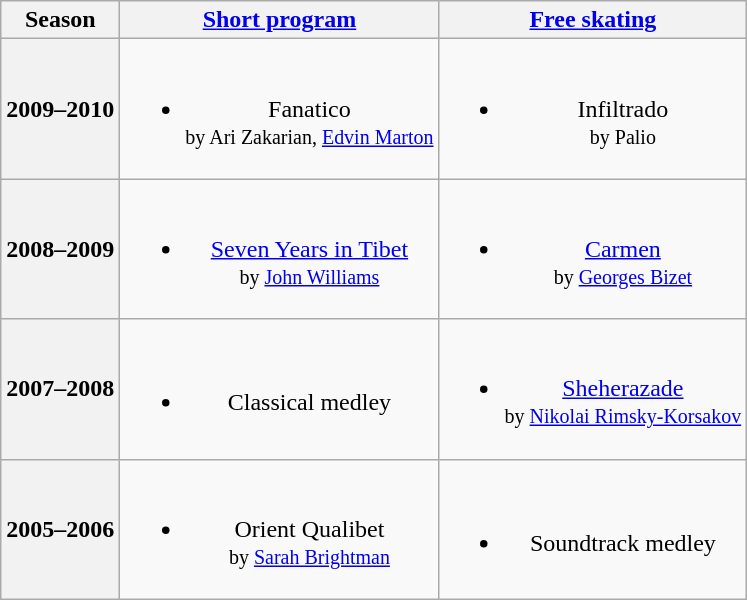<table class="wikitable" style="text-align:center">
<tr>
<th>Season</th>
<th><a href='#'>Short program</a></th>
<th><a href='#'>Free skating</a></th>
</tr>
<tr>
<th>2009–2010 <br> </th>
<td><br><ul><li>Fanatico <br><small> by Ari Zakarian, <a href='#'>Edvin Marton</a> </small></li></ul></td>
<td><br><ul><li>Infiltrado <br><small> by Palio </small></li></ul></td>
</tr>
<tr>
<th>2008–2009 <br> </th>
<td><br><ul><li><a href='#'>Seven Years in Tibet</a> <br><small> by <a href='#'>John Williams</a> </small></li></ul></td>
<td><br><ul><li><a href='#'>Carmen</a> <br><small> by <a href='#'>Georges Bizet</a> </small></li></ul></td>
</tr>
<tr>
<th>2007–2008 <br> </th>
<td><br><ul><li>Classical medley</li></ul></td>
<td><br><ul><li><a href='#'>Sheherazade</a> <br><small> by <a href='#'>Nikolai Rimsky-Korsakov</a> </small></li></ul></td>
</tr>
<tr>
<th>2005–2006 <br> </th>
<td><br><ul><li>Orient Qualibet <br><small> by <a href='#'>Sarah Brightman</a> </small></li></ul></td>
<td><br><ul><li>Soundtrack medley</li></ul></td>
</tr>
</table>
